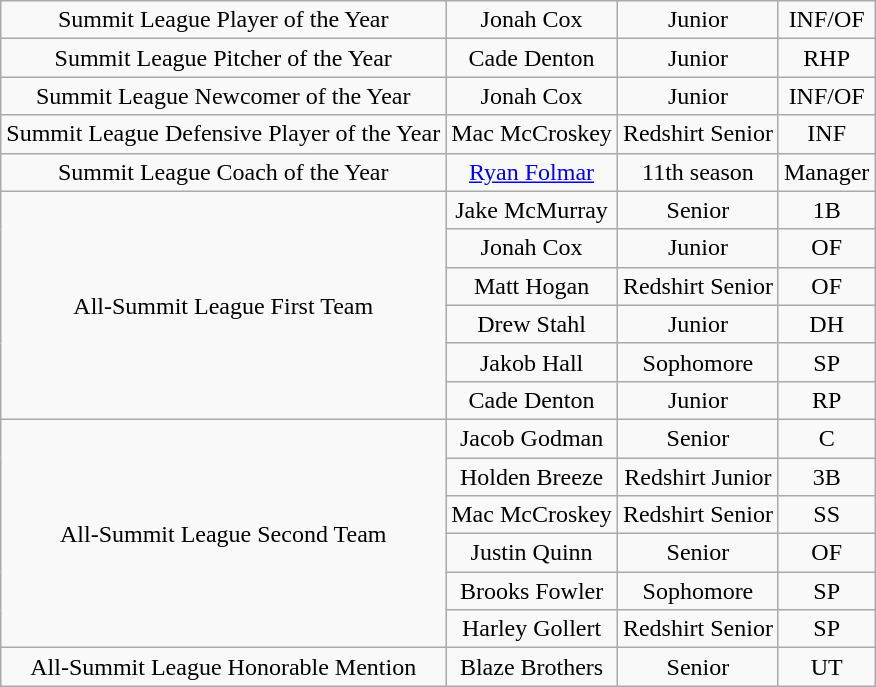<table class="wikitable" style="text-align: center;">
<tr align="center">
<td rowspan=1>Summit League Player of the Year</td>
<td>Jonah Cox</td>
<td>Junior</td>
<td>INF/OF</td>
</tr>
<tr align="center">
<td rowspan=1>Summit League Pitcher of the Year</td>
<td>Cade Denton</td>
<td>Junior</td>
<td>RHP</td>
</tr>
<tr align="center">
<td rowspan=1>Summit League Newcomer of the Year</td>
<td>Jonah Cox</td>
<td>Junior</td>
<td>INF/OF</td>
</tr>
<tr align="center">
<td rowspan=1>Summit League Defensive Player of the Year</td>
<td>Mac McCroskey</td>
<td>Redshirt Senior</td>
<td>INF</td>
</tr>
<tr align="center">
<td rowspan=1>Summit League Coach of the Year</td>
<td><a href='#'>Ryan Folmar</a></td>
<td>11th season</td>
<td>Manager</td>
</tr>
<tr align="center">
<td rowspan=6>All-Summit League First Team</td>
<td>Jake McMurray</td>
<td>Senior</td>
<td>1B</td>
</tr>
<tr align="center">
<td>Jonah Cox</td>
<td>Junior</td>
<td>OF</td>
</tr>
<tr align="center">
<td>Matt Hogan</td>
<td>Redshirt Senior</td>
<td>OF</td>
</tr>
<tr align="center">
<td>Drew Stahl</td>
<td>Junior</td>
<td>DH</td>
</tr>
<tr align="center">
<td>Jakob Hall</td>
<td>Sophomore</td>
<td>SP</td>
</tr>
<tr align="center">
<td>Cade Denton</td>
<td>Junior</td>
<td>RP</td>
</tr>
<tr align="center">
<td rowspan=6>All-Summit League Second Team</td>
<td>Jacob Godman</td>
<td>Senior</td>
<td>C</td>
</tr>
<tr align="center">
<td>Holden Breeze</td>
<td>Redshirt Junior</td>
<td>3B</td>
</tr>
<tr align="center">
<td>Mac McCroskey</td>
<td>Redshirt Senior</td>
<td>SS</td>
</tr>
<tr align="center">
<td>Justin Quinn</td>
<td>Senior</td>
<td>OF</td>
</tr>
<tr align="center">
<td>Brooks Fowler</td>
<td>Sophomore</td>
<td>SP</td>
</tr>
<tr align="center">
<td>Harley Gollert</td>
<td>Redshirt Senior</td>
<td>SP</td>
</tr>
<tr align="center">
<td rowspan=1>All-Summit League Honorable Mention</td>
<td>Blaze Brothers</td>
<td>Senior</td>
<td>UT</td>
</tr>
</table>
